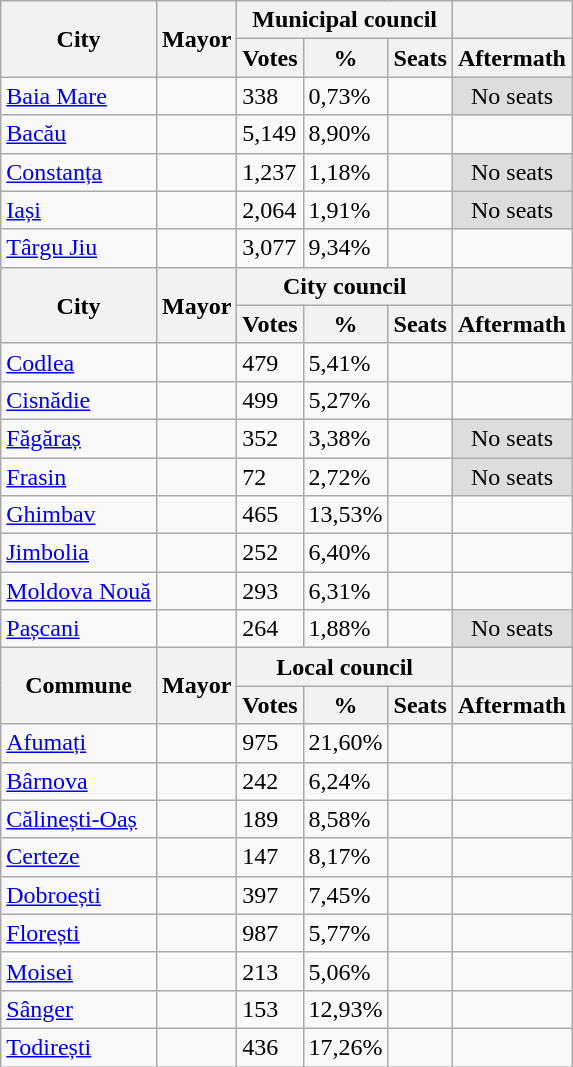<table class="wikitable sortable">
<tr>
<th rowspan="2">City</th>
<th rowspan="2">Mayor</th>
<th colspan="3">Municipal council</th>
<th></th>
</tr>
<tr>
<th>Votes</th>
<th>%</th>
<th>Seats</th>
<th>Aftermath</th>
</tr>
<tr>
<td><a href='#'>Baia Mare</a></td>
<td></td>
<td>338</td>
<td>0,73%</td>
<td></td>
<td align="center" style="background:#ddd;">No seats</td>
</tr>
<tr>
<td><a href='#'>Bacău</a></td>
<td></td>
<td>5,149</td>
<td>8,90%</td>
<td></td>
<td></td>
</tr>
<tr>
<td><a href='#'>Constanța</a></td>
<td></td>
<td>1,237</td>
<td>1,18%</td>
<td></td>
<td align="center" style="background:#ddd;">No seats</td>
</tr>
<tr>
<td><a href='#'>Iași</a></td>
<td></td>
<td>2,064</td>
<td>1,91%</td>
<td></td>
<td align="center" style="background:#ddd;">No seats</td>
</tr>
<tr>
<td><a href='#'>Târgu Jiu</a></td>
<td></td>
<td>3,077</td>
<td>9,34%</td>
<td></td>
<td></td>
</tr>
<tr>
<th rowspan="2">City</th>
<th rowspan="2">Mayor</th>
<th colspan="3">City council</th>
<th></th>
</tr>
<tr>
<th>Votes</th>
<th>%</th>
<th>Seats</th>
<th>Aftermath</th>
</tr>
<tr>
<td><a href='#'>Codlea</a></td>
<td></td>
<td>479</td>
<td>5,41%</td>
<td></td>
<td></td>
</tr>
<tr>
<td><a href='#'>Cisnădie</a></td>
<td></td>
<td>499</td>
<td>5,27%</td>
<td></td>
<td></td>
</tr>
<tr>
<td><a href='#'>Făgăraș</a></td>
<td></td>
<td>352</td>
<td>3,38%</td>
<td></td>
<td align="center" style="background:#ddd;">No seats</td>
</tr>
<tr>
<td><a href='#'>Frasin</a></td>
<td></td>
<td>72</td>
<td>2,72%</td>
<td></td>
<td align="center" style="background:#ddd;">No seats</td>
</tr>
<tr>
<td><a href='#'>Ghimbav</a></td>
<td></td>
<td>465</td>
<td>13,53%</td>
<td></td>
<td></td>
</tr>
<tr>
<td><a href='#'>Jimbolia</a></td>
<td></td>
<td>252</td>
<td>6,40%</td>
<td></td>
<td></td>
</tr>
<tr>
<td><a href='#'>Moldova Nouă</a></td>
<td></td>
<td>293</td>
<td>6,31%</td>
<td></td>
<td></td>
</tr>
<tr>
<td><a href='#'>Pașcani</a></td>
<td></td>
<td>264</td>
<td>1,88%</td>
<td></td>
<td align="center" style="background:#ddd;">No seats</td>
</tr>
<tr>
<th rowspan="2">Commune</th>
<th rowspan="2">Mayor</th>
<th colspan="3">Local council</th>
<th></th>
</tr>
<tr>
<th>Votes</th>
<th>%</th>
<th>Seats</th>
<th>Aftermath</th>
</tr>
<tr>
<td><a href='#'>Afumați</a></td>
<td></td>
<td>975</td>
<td>21,60%</td>
<td></td>
<td></td>
</tr>
<tr>
<td><a href='#'>Bârnova</a></td>
<td></td>
<td>242</td>
<td>6,24%</td>
<td></td>
<td></td>
</tr>
<tr>
<td><a href='#'>Călinești-Oaș</a></td>
<td></td>
<td>189</td>
<td>8,58%</td>
<td></td>
<td></td>
</tr>
<tr>
<td><a href='#'>Certeze</a></td>
<td></td>
<td>147</td>
<td>8,17%</td>
<td></td>
<td></td>
</tr>
<tr>
<td><a href='#'>Dobroești</a></td>
<td></td>
<td>397</td>
<td>7,45%</td>
<td></td>
<td></td>
</tr>
<tr>
<td><a href='#'>Florești</a></td>
<td></td>
<td>987</td>
<td>5,77%</td>
<td></td>
<td></td>
</tr>
<tr>
<td><a href='#'>Moisei</a></td>
<td></td>
<td>213</td>
<td>5,06%</td>
<td></td>
<td></td>
</tr>
<tr>
<td><a href='#'>Sânger</a></td>
<td></td>
<td>153</td>
<td>12,93%</td>
<td></td>
<td></td>
</tr>
<tr>
<td><a href='#'>Todirești</a></td>
<td></td>
<td>436</td>
<td>17,26%</td>
<td></td>
<td></td>
</tr>
</table>
